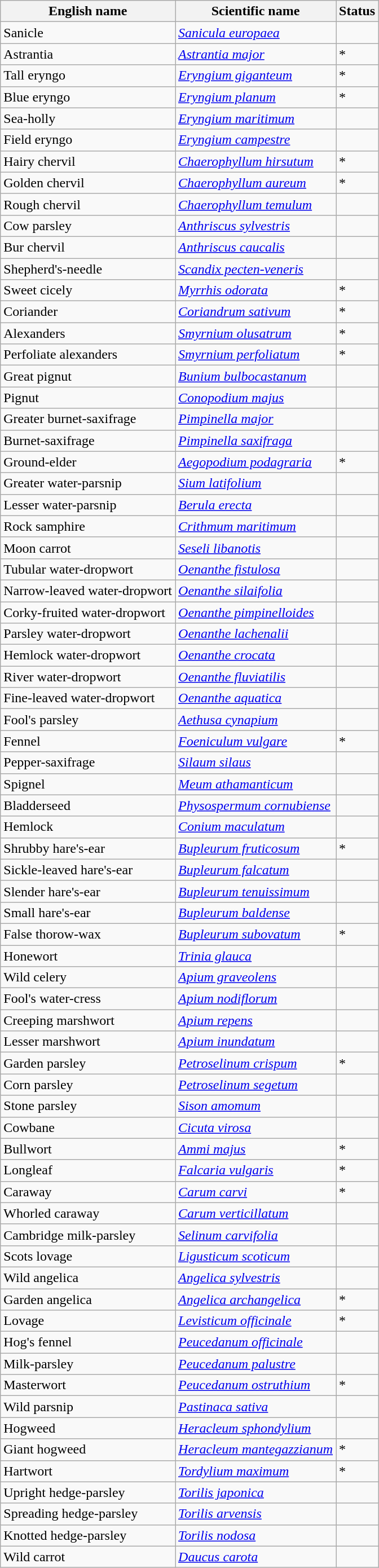<table class="wikitable" |>
<tr>
<th>English name</th>
<th>Scientific name</th>
<th>Status</th>
</tr>
<tr>
<td>Sanicle</td>
<td><em><a href='#'>Sanicula europaea</a></em></td>
<td></td>
</tr>
<tr>
<td>Astrantia</td>
<td><em><a href='#'>Astrantia major</a></em></td>
<td>*</td>
</tr>
<tr>
<td>Tall eryngo</td>
<td><em><a href='#'>Eryngium giganteum</a></em></td>
<td>*</td>
</tr>
<tr>
<td>Blue eryngo</td>
<td><em><a href='#'>Eryngium planum</a></em></td>
<td>*</td>
</tr>
<tr>
<td>Sea-holly</td>
<td><em><a href='#'>Eryngium maritimum</a></em></td>
<td></td>
</tr>
<tr>
<td>Field eryngo</td>
<td><em><a href='#'>Eryngium campestre</a></em></td>
<td></td>
</tr>
<tr>
<td>Hairy chervil</td>
<td><em><a href='#'>Chaerophyllum hirsutum</a></em></td>
<td>*</td>
</tr>
<tr>
<td>Golden chervil</td>
<td><em><a href='#'>Chaerophyllum aureum</a></em></td>
<td>*</td>
</tr>
<tr>
<td>Rough chervil</td>
<td><em><a href='#'>Chaerophyllum temulum</a></em></td>
<td></td>
</tr>
<tr>
<td>Cow parsley</td>
<td><em><a href='#'>Anthriscus sylvestris</a></em></td>
<td></td>
</tr>
<tr>
<td>Bur chervil</td>
<td><em><a href='#'>Anthriscus caucalis</a></em></td>
<td></td>
</tr>
<tr>
<td>Shepherd's-needle</td>
<td><em><a href='#'>Scandix pecten-veneris</a></em></td>
<td></td>
</tr>
<tr>
<td>Sweet cicely</td>
<td><em><a href='#'>Myrrhis odorata</a></em></td>
<td>*</td>
</tr>
<tr>
<td>Coriander</td>
<td><em><a href='#'>Coriandrum sativum</a></em></td>
<td>*</td>
</tr>
<tr>
<td>Alexanders</td>
<td><em><a href='#'>Smyrnium olusatrum</a></em></td>
<td>*</td>
</tr>
<tr>
<td>Perfoliate alexanders</td>
<td><em><a href='#'>Smyrnium perfoliatum</a></em></td>
<td>*</td>
</tr>
<tr>
<td>Great pignut</td>
<td><em><a href='#'>Bunium bulbocastanum</a></em></td>
<td></td>
</tr>
<tr>
<td>Pignut</td>
<td><em><a href='#'>Conopodium majus</a></em></td>
<td></td>
</tr>
<tr>
<td>Greater burnet-saxifrage</td>
<td><em><a href='#'>Pimpinella major</a></em></td>
<td></td>
</tr>
<tr>
<td>Burnet-saxifrage</td>
<td><em><a href='#'>Pimpinella saxifraga</a></em></td>
<td></td>
</tr>
<tr>
<td>Ground-elder</td>
<td><em><a href='#'>Aegopodium podagraria</a></em></td>
<td>*</td>
</tr>
<tr>
<td>Greater water-parsnip</td>
<td><em><a href='#'>Sium latifolium</a></em></td>
<td></td>
</tr>
<tr>
<td>Lesser water-parsnip</td>
<td><em><a href='#'>Berula erecta</a></em></td>
<td></td>
</tr>
<tr>
<td>Rock samphire</td>
<td><em><a href='#'>Crithmum maritimum</a></em></td>
<td></td>
</tr>
<tr>
<td>Moon carrot</td>
<td><em><a href='#'>Seseli libanotis</a></em></td>
<td></td>
</tr>
<tr>
<td>Tubular water-dropwort</td>
<td><em><a href='#'>Oenanthe fistulosa</a></em></td>
<td></td>
</tr>
<tr>
<td>Narrow-leaved water-dropwort</td>
<td><em><a href='#'>Oenanthe silaifolia</a></em></td>
<td></td>
</tr>
<tr>
<td>Corky-fruited water-dropwort</td>
<td><em><a href='#'>Oenanthe pimpinelloides</a></em></td>
<td></td>
</tr>
<tr>
<td>Parsley water-dropwort</td>
<td><em><a href='#'>Oenanthe lachenalii</a></em></td>
<td></td>
</tr>
<tr>
<td>Hemlock water-dropwort</td>
<td><em><a href='#'>Oenanthe crocata</a></em></td>
<td></td>
</tr>
<tr>
<td>River water-dropwort</td>
<td><em><a href='#'>Oenanthe fluviatilis</a></em></td>
<td></td>
</tr>
<tr>
<td>Fine-leaved water-dropwort</td>
<td><em><a href='#'>Oenanthe aquatica</a></em></td>
<td></td>
</tr>
<tr>
<td>Fool's parsley</td>
<td><em><a href='#'>Aethusa cynapium</a></em></td>
<td></td>
</tr>
<tr>
<td>Fennel</td>
<td><em><a href='#'>Foeniculum vulgare</a></em></td>
<td>*</td>
</tr>
<tr>
<td>Pepper-saxifrage</td>
<td><em><a href='#'>Silaum silaus</a></em></td>
<td></td>
</tr>
<tr>
<td>Spignel</td>
<td><em><a href='#'>Meum athamanticum</a></em></td>
<td></td>
</tr>
<tr>
<td>Bladderseed</td>
<td><em><a href='#'>Physospermum cornubiense</a></em></td>
<td></td>
</tr>
<tr>
<td>Hemlock</td>
<td><em><a href='#'>Conium maculatum</a></em></td>
<td></td>
</tr>
<tr>
<td>Shrubby hare's-ear</td>
<td><em><a href='#'>Bupleurum fruticosum</a></em></td>
<td>*</td>
</tr>
<tr>
<td>Sickle-leaved hare's-ear</td>
<td><em><a href='#'>Bupleurum falcatum</a></em></td>
<td></td>
</tr>
<tr>
<td>Slender hare's-ear</td>
<td><em><a href='#'>Bupleurum tenuissimum</a></em></td>
<td></td>
</tr>
<tr>
<td>Small hare's-ear</td>
<td><em><a href='#'>Bupleurum baldense</a></em></td>
<td></td>
</tr>
<tr>
<td>False thorow-wax</td>
<td><em><a href='#'>Bupleurum subovatum</a></em></td>
<td>*</td>
</tr>
<tr>
<td>Honewort</td>
<td><em><a href='#'>Trinia glauca</a></em></td>
<td></td>
</tr>
<tr>
<td>Wild celery</td>
<td><em><a href='#'>Apium graveolens</a></em></td>
<td></td>
</tr>
<tr>
<td>Fool's water-cress</td>
<td><em><a href='#'>Apium nodiflorum</a></em></td>
<td></td>
</tr>
<tr>
<td>Creeping marshwort</td>
<td><em><a href='#'>Apium repens</a></em></td>
<td></td>
</tr>
<tr>
<td>Lesser marshwort</td>
<td><em><a href='#'>Apium inundatum</a></em></td>
<td></td>
</tr>
<tr>
<td>Garden parsley</td>
<td><em><a href='#'>Petroselinum crispum</a></em></td>
<td>*</td>
</tr>
<tr>
<td>Corn parsley</td>
<td><em><a href='#'>Petroselinum segetum</a></em></td>
<td></td>
</tr>
<tr>
<td>Stone parsley</td>
<td><em><a href='#'>Sison amomum</a></em></td>
<td></td>
</tr>
<tr>
<td>Cowbane</td>
<td><em><a href='#'>Cicuta virosa</a></em></td>
<td></td>
</tr>
<tr>
<td>Bullwort</td>
<td><em><a href='#'>Ammi majus</a></em></td>
<td>*</td>
</tr>
<tr>
<td>Longleaf</td>
<td><em><a href='#'>Falcaria vulgaris</a></em></td>
<td>*</td>
</tr>
<tr>
<td>Caraway</td>
<td><em><a href='#'>Carum carvi</a></em></td>
<td>*</td>
</tr>
<tr>
<td>Whorled caraway</td>
<td><em><a href='#'>Carum verticillatum</a></em></td>
<td></td>
</tr>
<tr>
<td>Cambridge milk-parsley</td>
<td><em><a href='#'>Selinum carvifolia</a></em></td>
<td></td>
</tr>
<tr>
<td>Scots lovage</td>
<td><em><a href='#'>Ligusticum scoticum</a></em></td>
<td></td>
</tr>
<tr>
<td>Wild angelica</td>
<td><em><a href='#'>Angelica sylvestris</a></em></td>
<td></td>
</tr>
<tr>
<td>Garden angelica</td>
<td><em><a href='#'>Angelica archangelica</a></em></td>
<td>*</td>
</tr>
<tr>
<td>Lovage</td>
<td><em><a href='#'>Levisticum officinale</a></em></td>
<td>*</td>
</tr>
<tr>
<td>Hog's fennel</td>
<td><em><a href='#'>Peucedanum officinale</a></em></td>
<td></td>
</tr>
<tr>
<td>Milk-parsley</td>
<td><em><a href='#'>Peucedanum palustre</a></em></td>
<td></td>
</tr>
<tr>
<td>Masterwort</td>
<td><em><a href='#'>Peucedanum ostruthium</a></em></td>
<td>*</td>
</tr>
<tr>
<td>Wild parsnip</td>
<td><em><a href='#'>Pastinaca sativa</a></em></td>
<td></td>
</tr>
<tr>
<td>Hogweed</td>
<td><em><a href='#'>Heracleum sphondylium</a></em></td>
<td></td>
</tr>
<tr>
<td>Giant hogweed</td>
<td><em><a href='#'>Heracleum mantegazzianum</a></em></td>
<td>*</td>
</tr>
<tr>
<td>Hartwort</td>
<td><em><a href='#'>Tordylium maximum</a></em></td>
<td>*</td>
</tr>
<tr>
<td>Upright hedge-parsley</td>
<td><em><a href='#'>Torilis japonica</a></em></td>
<td></td>
</tr>
<tr>
<td>Spreading hedge-parsley</td>
<td><em><a href='#'>Torilis arvensis</a></em></td>
<td></td>
</tr>
<tr>
<td>Knotted hedge-parsley</td>
<td><em><a href='#'>Torilis nodosa</a></em></td>
<td></td>
</tr>
<tr>
<td>Wild carrot</td>
<td><em><a href='#'>Daucus carota</a></em></td>
<td></td>
</tr>
</table>
